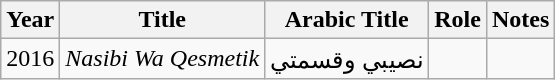<table class="wikitable">
<tr>
<th>Year</th>
<th>Title</th>
<th>Arabic Title</th>
<th>Role</th>
<th>Notes</th>
</tr>
<tr>
<td>2016</td>
<td><em>Nasibi Wa Qesmetik</em></td>
<td>نصيبي وقسمتي</td>
<td></td>
<td></td>
</tr>
</table>
